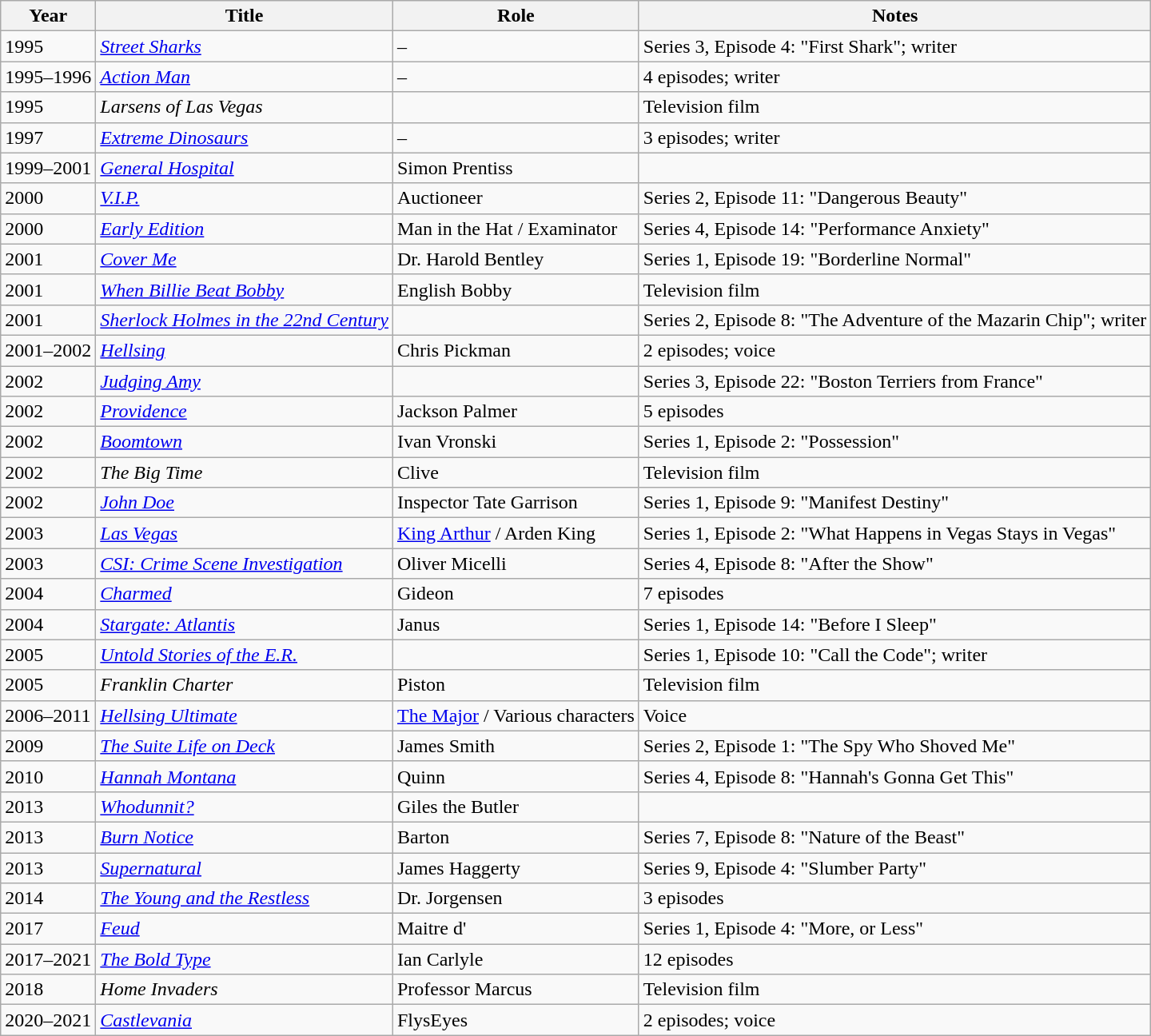<table class="wikitable">
<tr>
<th>Year</th>
<th>Title</th>
<th>Role</th>
<th>Notes</th>
</tr>
<tr>
<td>1995</td>
<td><em><a href='#'>Street Sharks</a></em></td>
<td>–</td>
<td>Series 3, Episode 4: "First Shark"; writer</td>
</tr>
<tr>
<td>1995–1996</td>
<td><em><a href='#'>Action Man</a></em></td>
<td>–</td>
<td>4 episodes; writer</td>
</tr>
<tr>
<td>1995</td>
<td><em>Larsens of Las Vegas</em></td>
<td></td>
<td>Television film</td>
</tr>
<tr>
<td>1997</td>
<td><em><a href='#'>Extreme Dinosaurs</a></em></td>
<td>–</td>
<td>3 episodes; writer</td>
</tr>
<tr>
<td>1999–2001</td>
<td><em><a href='#'>General Hospital</a></em></td>
<td>Simon Prentiss</td>
<td></td>
</tr>
<tr>
<td>2000</td>
<td><em><a href='#'>V.I.P.</a></em></td>
<td>Auctioneer</td>
<td>Series 2, Episode 11: "Dangerous Beauty"</td>
</tr>
<tr>
<td>2000</td>
<td><em><a href='#'>Early Edition</a></em></td>
<td>Man in the Hat / Examinator</td>
<td>Series 4, Episode 14: "Performance Anxiety"</td>
</tr>
<tr>
<td>2001</td>
<td><em><a href='#'>Cover Me</a></em></td>
<td>Dr. Harold Bentley</td>
<td>Series 1, Episode 19: "Borderline Normal"</td>
</tr>
<tr>
<td>2001</td>
<td><em><a href='#'>When Billie Beat Bobby</a></em></td>
<td>English Bobby</td>
<td>Television film</td>
</tr>
<tr>
<td>2001</td>
<td><em><a href='#'>Sherlock Holmes in the 22nd Century</a></em></td>
<td></td>
<td>Series 2, Episode 8: "The Adventure of the Mazarin Chip"; writer</td>
</tr>
<tr>
<td>2001–2002</td>
<td><em><a href='#'>Hellsing</a></em></td>
<td>Chris Pickman</td>
<td>2 episodes; voice</td>
</tr>
<tr>
<td>2002</td>
<td><em><a href='#'>Judging Amy</a></em></td>
<td></td>
<td>Series 3, Episode 22: "Boston Terriers from France"</td>
</tr>
<tr>
<td>2002</td>
<td><em><a href='#'>Providence</a></em></td>
<td>Jackson Palmer</td>
<td>5 episodes</td>
</tr>
<tr>
<td>2002</td>
<td><em><a href='#'>Boomtown</a></em></td>
<td>Ivan Vronski</td>
<td>Series 1, Episode 2: "Possession"</td>
</tr>
<tr>
<td>2002</td>
<td><em>The Big Time</em></td>
<td>Clive</td>
<td>Television film</td>
</tr>
<tr>
<td>2002</td>
<td><em><a href='#'>John Doe</a></em></td>
<td>Inspector Tate Garrison</td>
<td>Series 1, Episode 9: "Manifest Destiny"</td>
</tr>
<tr>
<td>2003</td>
<td><em><a href='#'>Las Vegas</a></em></td>
<td><a href='#'>King Arthur</a> / Arden King</td>
<td>Series 1, Episode 2: "What Happens in Vegas Stays in Vegas"</td>
</tr>
<tr>
<td>2003</td>
<td><em><a href='#'>CSI: Crime Scene Investigation</a></em></td>
<td>Oliver Micelli</td>
<td>Series 4, Episode 8: "After the Show"</td>
</tr>
<tr>
<td>2004</td>
<td><em><a href='#'>Charmed</a></em></td>
<td>Gideon</td>
<td>7 episodes</td>
</tr>
<tr>
<td>2004</td>
<td><em><a href='#'>Stargate: Atlantis</a></em></td>
<td>Janus</td>
<td>Series 1, Episode 14: "Before I Sleep"</td>
</tr>
<tr>
<td>2005</td>
<td><em><a href='#'>Untold Stories of the E.R.</a></em></td>
<td></td>
<td>Series 1, Episode 10: "Call the Code"; writer</td>
</tr>
<tr>
<td>2005</td>
<td><em>Franklin Charter</em></td>
<td>Piston</td>
<td>Television film</td>
</tr>
<tr>
<td>2006–2011</td>
<td><em><a href='#'>Hellsing Ultimate</a></em></td>
<td><a href='#'>The Major</a> / Various characters</td>
<td>Voice</td>
</tr>
<tr>
<td>2009</td>
<td><em><a href='#'>The Suite Life on Deck</a></em></td>
<td>James Smith</td>
<td>Series 2, Episode 1: "The Spy Who Shoved Me"</td>
</tr>
<tr>
<td>2010</td>
<td><em><a href='#'>Hannah Montana</a></em></td>
<td>Quinn</td>
<td>Series 4, Episode 8: "Hannah's Gonna Get This"</td>
</tr>
<tr>
<td>2013</td>
<td><em><a href='#'>Whodunnit?</a></em></td>
<td>Giles the Butler</td>
<td></td>
</tr>
<tr>
<td>2013</td>
<td><em><a href='#'>Burn Notice</a></em></td>
<td>Barton</td>
<td>Series 7, Episode 8: "Nature of the Beast"</td>
</tr>
<tr>
<td>2013</td>
<td><em><a href='#'>Supernatural</a></em></td>
<td>James Haggerty</td>
<td>Series 9, Episode 4: "Slumber Party"</td>
</tr>
<tr>
<td>2014</td>
<td><em><a href='#'>The Young and the Restless</a></em></td>
<td>Dr. Jorgensen</td>
<td>3 episodes</td>
</tr>
<tr>
<td>2017</td>
<td><em><a href='#'>Feud</a></em></td>
<td>Maitre d'</td>
<td>Series 1, Episode 4: "More, or Less"</td>
</tr>
<tr>
<td>2017–2021</td>
<td><em><a href='#'>The Bold Type</a></em></td>
<td>Ian Carlyle</td>
<td>12 episodes</td>
</tr>
<tr>
<td>2018</td>
<td><em>Home Invaders</em></td>
<td>Professor Marcus</td>
<td>Television film</td>
</tr>
<tr>
<td>2020–2021</td>
<td><em><a href='#'>Castlevania</a></em></td>
<td>FlysEyes</td>
<td>2 episodes; voice</td>
</tr>
</table>
